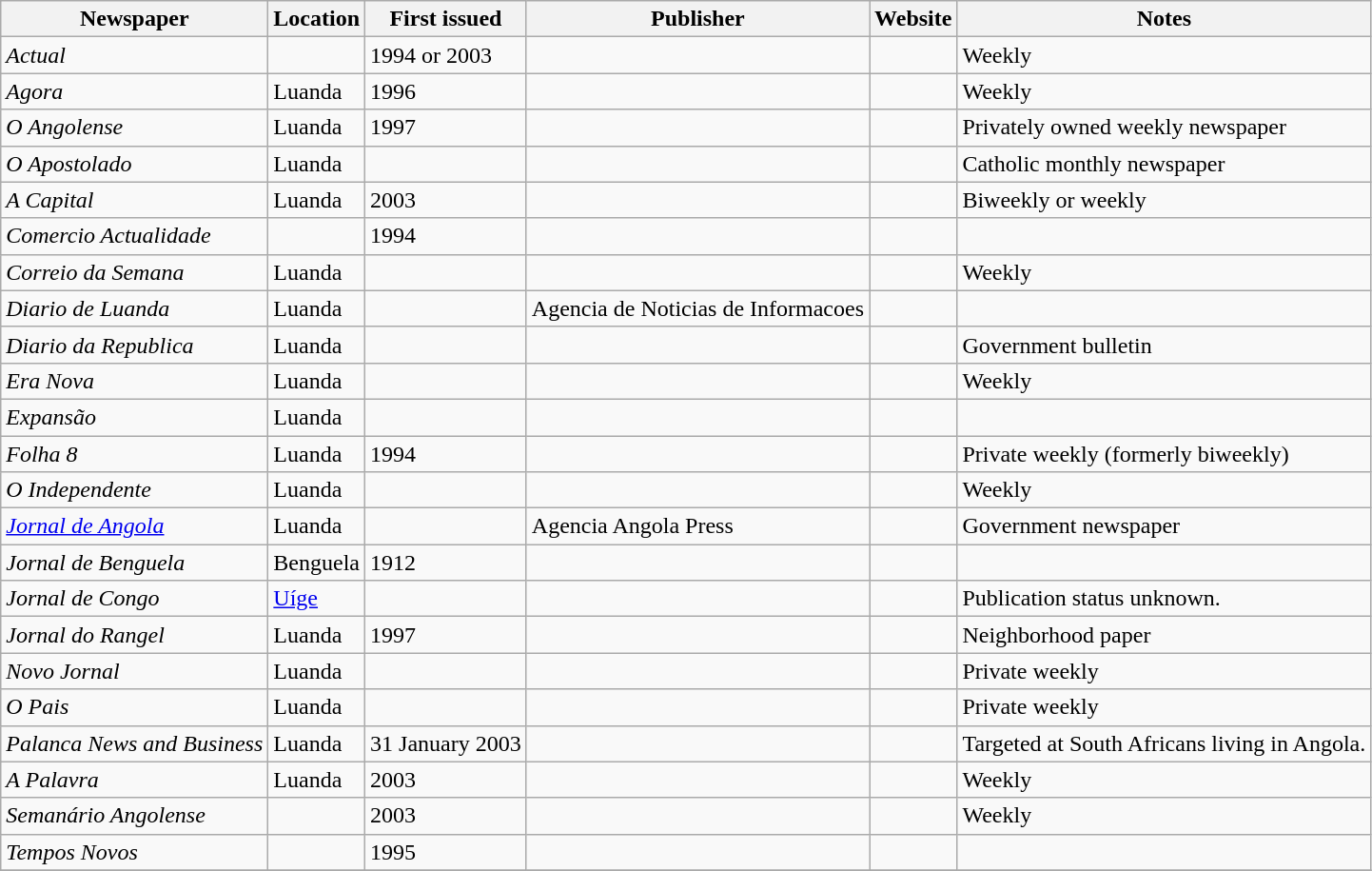<table class="wikitable sortable">
<tr>
<th>Newspaper</th>
<th>Location</th>
<th>First issued</th>
<th>Publisher</th>
<th>Website</th>
<th>Notes</th>
</tr>
<tr>
<td><em>Actual</em> </td>
<td></td>
<td>1994  or 2003 </td>
<td></td>
<td></td>
<td>Weekly</td>
</tr>
<tr>
<td><em>Agora</em> </td>
<td>Luanda</td>
<td>1996 </td>
<td></td>
<td></td>
<td>Weekly</td>
</tr>
<tr>
<td><em>O Angolense</em> </td>
<td>Luanda</td>
<td>1997 </td>
<td></td>
<td></td>
<td>Privately owned weekly newspaper</td>
</tr>
<tr>
<td><em>O Apostolado</em> </td>
<td>Luanda</td>
<td></td>
<td></td>
<td></td>
<td>Catholic monthly newspaper</td>
</tr>
<tr>
<td><em>A Capital</em> </td>
<td>Luanda</td>
<td>2003 </td>
<td></td>
<td></td>
<td>Biweekly or weekly </td>
</tr>
<tr>
<td><em>Comercio Actualidade</em> </td>
<td></td>
<td>1994</td>
<td></td>
<td></td>
<td></td>
</tr>
<tr>
<td><em>Correio da Semana</em> </td>
<td>Luanda</td>
<td></td>
<td></td>
<td></td>
<td>Weekly</td>
</tr>
<tr>
<td><em>Diario de Luanda</em> </td>
<td>Luanda</td>
<td></td>
<td>Agencia de Noticias de Informacoes</td>
<td></td>
<td></td>
</tr>
<tr>
<td><em>Diario da Republica</em> </td>
<td>Luanda</td>
<td></td>
<td></td>
<td></td>
<td>Government bulletin</td>
</tr>
<tr>
<td><em>Era Nova</em> </td>
<td>Luanda</td>
<td></td>
<td></td>
<td></td>
<td>Weekly</td>
</tr>
<tr>
<td><em>Expansão</em> </td>
<td>Luanda</td>
<td></td>
<td></td>
<td></td>
<td></td>
</tr>
<tr>
<td><em>Folha 8</em> </td>
<td>Luanda</td>
<td>1994 </td>
<td></td>
<td></td>
<td>Private weekly (formerly biweekly)</td>
</tr>
<tr>
<td><em>O Independente</em> </td>
<td>Luanda</td>
<td></td>
<td></td>
<td></td>
<td>Weekly</td>
</tr>
<tr>
<td><em><a href='#'>Jornal de Angola</a></em></td>
<td>Luanda</td>
<td></td>
<td>Agencia Angola Press </td>
<td></td>
<td>Government newspaper</td>
</tr>
<tr>
<td><em>Jornal de Benguela</em> </td>
<td>Benguela</td>
<td>1912 </td>
<td></td>
<td></td>
<td></td>
</tr>
<tr>
<td><em>Jornal de Congo</em> </td>
<td><a href='#'>Uíge</a></td>
<td></td>
<td></td>
<td></td>
<td>Publication status unknown.</td>
</tr>
<tr>
<td><em>Jornal do Rangel</em> </td>
<td>Luanda</td>
<td>1997</td>
<td></td>
<td></td>
<td>Neighborhood paper</td>
</tr>
<tr>
<td><em>Novo Jornal</em> </td>
<td>Luanda</td>
<td></td>
<td></td>
<td></td>
<td>Private weekly</td>
</tr>
<tr>
<td><em>O Pais</em> </td>
<td>Luanda</td>
<td></td>
<td></td>
<td></td>
<td>Private weekly</td>
</tr>
<tr>
<td><em>Palanca News and Business</em> </td>
<td>Luanda</td>
<td>31 January 2003 </td>
<td></td>
<td></td>
<td>Targeted at South Africans living in Angola.</td>
</tr>
<tr>
<td><em>A Palavra</em> </td>
<td>Luanda</td>
<td>2003</td>
<td></td>
<td></td>
<td>Weekly</td>
</tr>
<tr>
<td><em>Semanário Angolense</em> </td>
<td></td>
<td>2003 </td>
<td></td>
<td></td>
<td>Weekly </td>
</tr>
<tr>
<td><em>Tempos Novos</em> </td>
<td></td>
<td>1995</td>
<td></td>
<td></td>
<td></td>
</tr>
<tr>
</tr>
</table>
